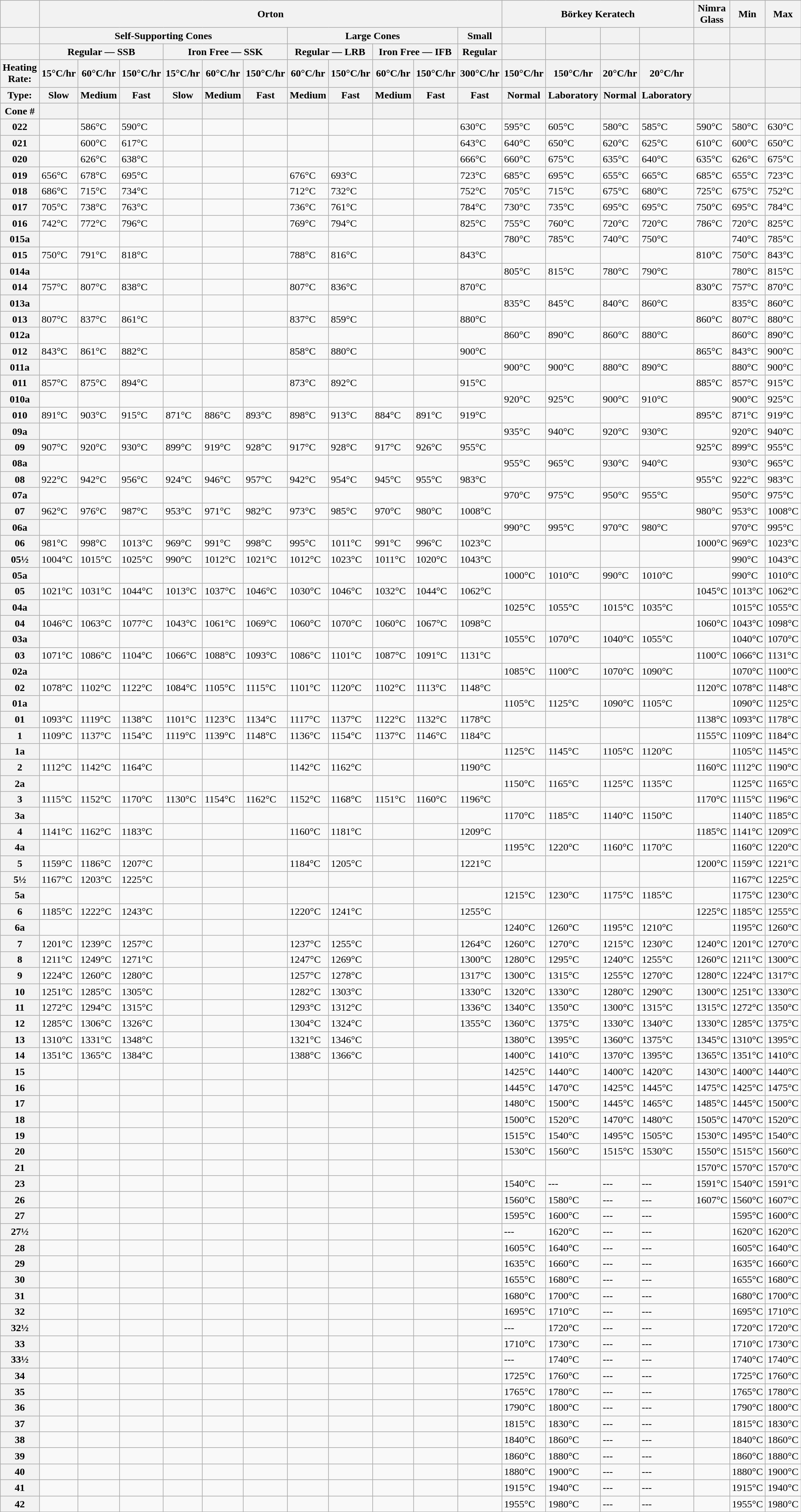<table class="wikitable">
<tr>
<th></th>
<th colspan="11" style="text-align: center;">Orton</th>
<th colspan="4" style="text-align: center;">Börkey Keratech</th>
<th>Nimra Glass</th>
<th>Min</th>
<th>Max</th>
</tr>
<tr>
<th></th>
<th colspan="6" style="text-align: center;">Self-Supporting Cones</th>
<th colspan="4" style="text-align: center;">Large Cones</th>
<th>Small</th>
<th></th>
<th></th>
<th></th>
<th></th>
<th></th>
<th></th>
<th></th>
</tr>
<tr>
<th></th>
<th colspan="3" style="text-align: center;">Regular — SSB</th>
<th colspan="3" style="text-align: center;">Iron Free — SSK</th>
<th colspan="2" style="text-align: center;">Regular — LRB</th>
<th colspan="2" style="text-align: center;">Iron Free — IFB</th>
<th>Regular</th>
<th></th>
<th></th>
<th></th>
<th></th>
<th></th>
<th></th>
<th></th>
</tr>
<tr>
<th>Heating Rate:</th>
<th>15°C/hr</th>
<th>60°C/hr</th>
<th>150°C/hr</th>
<th>15°C/hr</th>
<th>60°C/hr</th>
<th>150°C/hr</th>
<th>60°C/hr</th>
<th>150°C/hr</th>
<th>60°C/hr</th>
<th>150°C/hr</th>
<th>300°C/hr</th>
<th>150°C/hr</th>
<th>150°C/hr</th>
<th>20°C/hr</th>
<th>20°C/hr</th>
<th></th>
<th></th>
<th></th>
</tr>
<tr>
<th>Type:</th>
<th>Slow</th>
<th>Medium</th>
<th>Fast</th>
<th>Slow</th>
<th>Medium</th>
<th>Fast</th>
<th>Medium</th>
<th>Fast</th>
<th>Medium</th>
<th>Fast</th>
<th>Fast</th>
<th>Normal</th>
<th>Laboratory</th>
<th>Normal</th>
<th>Laboratory</th>
<th></th>
<th></th>
<th></th>
</tr>
<tr>
<th>Cone #</th>
<th></th>
<th></th>
<th></th>
<th></th>
<th></th>
<th></th>
<th></th>
<th></th>
<th></th>
<th></th>
<th></th>
<th></th>
<th></th>
<th></th>
<th></th>
<th></th>
<th></th>
<th></th>
</tr>
<tr>
<th>022</th>
<td></td>
<td>586°C</td>
<td>590°C</td>
<td></td>
<td></td>
<td></td>
<td></td>
<td></td>
<td></td>
<td></td>
<td>630°C</td>
<td>595°C</td>
<td>605°C</td>
<td>580°C</td>
<td>585°C</td>
<td>590°C</td>
<td>580°C</td>
<td>630°C</td>
</tr>
<tr>
<th>021</th>
<td></td>
<td>600°C</td>
<td>617°C</td>
<td></td>
<td></td>
<td></td>
<td></td>
<td></td>
<td></td>
<td></td>
<td>643°C</td>
<td>640°C</td>
<td>650°C</td>
<td>620°C</td>
<td>625°C</td>
<td>610°C</td>
<td>600°C</td>
<td>650°C</td>
</tr>
<tr>
<th>020</th>
<td></td>
<td>626°C</td>
<td>638°C</td>
<td></td>
<td></td>
<td></td>
<td></td>
<td></td>
<td></td>
<td></td>
<td>666°C</td>
<td>660°C</td>
<td>675°C</td>
<td>635°C</td>
<td>640°C</td>
<td>635°C</td>
<td>626°C</td>
<td>675°C</td>
</tr>
<tr>
<th>019</th>
<td>656°C</td>
<td>678°C</td>
<td>695°C</td>
<td></td>
<td></td>
<td></td>
<td>676°C</td>
<td>693°C</td>
<td></td>
<td></td>
<td>723°C</td>
<td>685°C</td>
<td>695°C</td>
<td>655°C</td>
<td>665°C</td>
<td>685°C</td>
<td>655°C</td>
<td>723°C</td>
</tr>
<tr>
<th>018</th>
<td>686°C</td>
<td>715°C</td>
<td>734°C</td>
<td></td>
<td></td>
<td></td>
<td>712°C</td>
<td>732°C</td>
<td></td>
<td></td>
<td>752°C</td>
<td>705°C</td>
<td>715°C</td>
<td>675°C</td>
<td>680°C</td>
<td>725°C</td>
<td>675°C</td>
<td>752°C</td>
</tr>
<tr>
<th>017</th>
<td>705°C</td>
<td>738°C</td>
<td>763°C</td>
<td></td>
<td></td>
<td></td>
<td>736°C</td>
<td>761°C</td>
<td></td>
<td></td>
<td>784°C</td>
<td>730°C</td>
<td>735°C</td>
<td>695°C</td>
<td>695°C</td>
<td>750°C</td>
<td>695°C</td>
<td>784°C</td>
</tr>
<tr>
<th>016</th>
<td>742°C</td>
<td>772°C</td>
<td>796°C</td>
<td></td>
<td></td>
<td></td>
<td>769°C</td>
<td>794°C</td>
<td></td>
<td></td>
<td>825°C</td>
<td>755°C</td>
<td>760°C</td>
<td>720°C</td>
<td>720°C</td>
<td>786°C</td>
<td>720°C</td>
<td>825°C</td>
</tr>
<tr>
<th>015a</th>
<td></td>
<td></td>
<td></td>
<td></td>
<td></td>
<td></td>
<td></td>
<td></td>
<td></td>
<td></td>
<td></td>
<td>780°C</td>
<td>785°C</td>
<td>740°C</td>
<td>750°C</td>
<td></td>
<td>740°C</td>
<td>785°C</td>
</tr>
<tr>
<th>015</th>
<td>750°C</td>
<td>791°C</td>
<td>818°C</td>
<td></td>
<td></td>
<td></td>
<td>788°C</td>
<td>816°C</td>
<td></td>
<td></td>
<td>843°C</td>
<td></td>
<td></td>
<td></td>
<td></td>
<td>810°C</td>
<td>750°C</td>
<td>843°C</td>
</tr>
<tr>
<th>014a</th>
<td></td>
<td></td>
<td></td>
<td></td>
<td></td>
<td></td>
<td></td>
<td></td>
<td></td>
<td></td>
<td></td>
<td>805°C</td>
<td>815°C</td>
<td>780°C</td>
<td>790°C</td>
<td></td>
<td>780°C</td>
<td>815°C</td>
</tr>
<tr>
<th>014</th>
<td>757°C</td>
<td>807°C</td>
<td>838°C</td>
<td></td>
<td></td>
<td></td>
<td>807°C</td>
<td>836°C</td>
<td></td>
<td></td>
<td>870°C</td>
<td></td>
<td></td>
<td></td>
<td></td>
<td>830°C</td>
<td>757°C</td>
<td>870°C</td>
</tr>
<tr>
<th>013a</th>
<td></td>
<td></td>
<td></td>
<td></td>
<td></td>
<td></td>
<td></td>
<td></td>
<td></td>
<td></td>
<td></td>
<td>835°C</td>
<td>845°C</td>
<td>840°C</td>
<td>860°C</td>
<td></td>
<td>835°C</td>
<td>860°C</td>
</tr>
<tr>
<th>013</th>
<td>807°C</td>
<td>837°C</td>
<td>861°C</td>
<td></td>
<td></td>
<td></td>
<td>837°C</td>
<td>859°C</td>
<td></td>
<td></td>
<td>880°C</td>
<td></td>
<td></td>
<td></td>
<td></td>
<td>860°C</td>
<td>807°C</td>
<td>880°C</td>
</tr>
<tr>
<th>012a</th>
<td></td>
<td></td>
<td></td>
<td></td>
<td></td>
<td></td>
<td></td>
<td></td>
<td></td>
<td></td>
<td></td>
<td>860°C</td>
<td>890°C</td>
<td>860°C</td>
<td>880°C</td>
<td></td>
<td>860°C</td>
<td>890°C</td>
</tr>
<tr>
<th>012</th>
<td>843°C</td>
<td>861°C</td>
<td>882°C</td>
<td></td>
<td></td>
<td></td>
<td>858°C</td>
<td>880°C</td>
<td></td>
<td></td>
<td>900°C</td>
<td></td>
<td></td>
<td></td>
<td></td>
<td>865°C</td>
<td>843°C</td>
<td>900°C</td>
</tr>
<tr>
<th>011a</th>
<td></td>
<td></td>
<td></td>
<td></td>
<td></td>
<td></td>
<td></td>
<td></td>
<td></td>
<td></td>
<td></td>
<td>900°C</td>
<td>900°C</td>
<td>880°C</td>
<td>890°C</td>
<td></td>
<td>880°C</td>
<td>900°C</td>
</tr>
<tr>
<th>011</th>
<td>857°C</td>
<td>875°C</td>
<td>894°C</td>
<td></td>
<td></td>
<td></td>
<td>873°C</td>
<td>892°C</td>
<td></td>
<td></td>
<td>915°C</td>
<td></td>
<td></td>
<td></td>
<td></td>
<td>885°C</td>
<td>857°C</td>
<td>915°C</td>
</tr>
<tr>
<th>010a</th>
<td></td>
<td></td>
<td></td>
<td></td>
<td></td>
<td></td>
<td></td>
<td></td>
<td></td>
<td></td>
<td></td>
<td>920°C</td>
<td>925°C</td>
<td>900°C</td>
<td>910°C</td>
<td></td>
<td>900°C</td>
<td>925°C</td>
</tr>
<tr>
<th>010</th>
<td>891°C</td>
<td>903°C</td>
<td>915°C</td>
<td>871°C</td>
<td>886°C</td>
<td>893°C</td>
<td>898°C</td>
<td>913°C</td>
<td>884°C</td>
<td>891°C</td>
<td>919°C</td>
<td></td>
<td></td>
<td></td>
<td></td>
<td>895°C</td>
<td>871°C</td>
<td>919°C</td>
</tr>
<tr>
<th>09a</th>
<td></td>
<td></td>
<td></td>
<td></td>
<td></td>
<td></td>
<td></td>
<td></td>
<td></td>
<td></td>
<td></td>
<td>935°C</td>
<td>940°C</td>
<td>920°C</td>
<td>930°C</td>
<td></td>
<td>920°C</td>
<td>940°C</td>
</tr>
<tr>
<th>09</th>
<td>907°C</td>
<td>920°C</td>
<td>930°C</td>
<td>899°C</td>
<td>919°C</td>
<td>928°C</td>
<td>917°C</td>
<td>928°C</td>
<td>917°C</td>
<td>926°C</td>
<td>955°C</td>
<td></td>
<td></td>
<td></td>
<td></td>
<td>925°C</td>
<td>899°C</td>
<td>955°C</td>
</tr>
<tr>
<th>08a</th>
<td></td>
<td></td>
<td></td>
<td></td>
<td></td>
<td></td>
<td></td>
<td></td>
<td></td>
<td></td>
<td></td>
<td>955°C</td>
<td>965°C</td>
<td>930°C</td>
<td>940°C</td>
<td></td>
<td>930°C</td>
<td>965°C</td>
</tr>
<tr>
<th>08</th>
<td>922°C</td>
<td>942°C</td>
<td>956°C</td>
<td>924°C</td>
<td>946°C</td>
<td>957°C</td>
<td>942°C</td>
<td>954°C</td>
<td>945°C</td>
<td>955°C</td>
<td>983°C</td>
<td></td>
<td></td>
<td></td>
<td></td>
<td>955°C</td>
<td>922°C</td>
<td>983°C</td>
</tr>
<tr>
<th>07a</th>
<td></td>
<td></td>
<td></td>
<td></td>
<td></td>
<td></td>
<td></td>
<td></td>
<td></td>
<td></td>
<td></td>
<td>970°C</td>
<td>975°C</td>
<td>950°C</td>
<td>955°C</td>
<td></td>
<td>950°C</td>
<td>975°C</td>
</tr>
<tr>
<th>07</th>
<td>962°C</td>
<td>976°C</td>
<td>987°C</td>
<td>953°C</td>
<td>971°C</td>
<td>982°C</td>
<td>973°C</td>
<td>985°C</td>
<td>970°C</td>
<td>980°C</td>
<td>1008°C</td>
<td></td>
<td></td>
<td></td>
<td></td>
<td>980°C</td>
<td>953°C</td>
<td>1008°C</td>
</tr>
<tr>
<th>06a</th>
<td></td>
<td></td>
<td></td>
<td></td>
<td></td>
<td></td>
<td></td>
<td></td>
<td></td>
<td></td>
<td></td>
<td>990°C</td>
<td>995°C</td>
<td>970°C</td>
<td>980°C</td>
<td></td>
<td>970°C</td>
<td>995°C</td>
</tr>
<tr>
<th>06</th>
<td>981°C</td>
<td>998°C</td>
<td>1013°C</td>
<td>969°C</td>
<td>991°C</td>
<td>998°C</td>
<td>995°C</td>
<td>1011°C</td>
<td>991°C</td>
<td>996°C</td>
<td>1023°C</td>
<td></td>
<td></td>
<td></td>
<td></td>
<td>1000°C</td>
<td>969°C</td>
<td>1023°C</td>
</tr>
<tr>
<th>05½</th>
<td>1004°C</td>
<td>1015°C</td>
<td>1025°C</td>
<td>990°C</td>
<td>1012°C</td>
<td>1021°C</td>
<td>1012°C</td>
<td>1023°C</td>
<td>1011°C</td>
<td>1020°C</td>
<td>1043°C</td>
<td></td>
<td></td>
<td></td>
<td></td>
<td></td>
<td>990°C</td>
<td>1043°C</td>
</tr>
<tr>
<th>05a</th>
<td></td>
<td></td>
<td></td>
<td></td>
<td></td>
<td></td>
<td></td>
<td></td>
<td></td>
<td></td>
<td></td>
<td>1000°C</td>
<td>1010°C</td>
<td>990°C</td>
<td>1010°C</td>
<td></td>
<td>990°C</td>
<td>1010°C</td>
</tr>
<tr>
<th>05</th>
<td>1021°C</td>
<td>1031°C</td>
<td>1044°C</td>
<td>1013°C</td>
<td>1037°C</td>
<td>1046°C</td>
<td>1030°C</td>
<td>1046°C</td>
<td>1032°C</td>
<td>1044°C</td>
<td>1062°C</td>
<td></td>
<td></td>
<td></td>
<td></td>
<td>1045°C</td>
<td>1013°C</td>
<td>1062°C</td>
</tr>
<tr>
<th>04a</th>
<td></td>
<td></td>
<td></td>
<td></td>
<td></td>
<td></td>
<td></td>
<td></td>
<td></td>
<td></td>
<td></td>
<td>1025°C</td>
<td>1055°C</td>
<td>1015°C</td>
<td>1035°C</td>
<td></td>
<td>1015°C</td>
<td>1055°C</td>
</tr>
<tr>
<th>04</th>
<td>1046°C</td>
<td>1063°C</td>
<td>1077°C</td>
<td>1043°C</td>
<td>1061°C</td>
<td>1069°C</td>
<td>1060°C</td>
<td>1070°C</td>
<td>1060°C</td>
<td>1067°C</td>
<td>1098°C</td>
<td></td>
<td></td>
<td></td>
<td></td>
<td>1060°C</td>
<td>1043°C</td>
<td>1098°C</td>
</tr>
<tr>
<th>03a</th>
<td></td>
<td></td>
<td></td>
<td></td>
<td></td>
<td></td>
<td></td>
<td></td>
<td></td>
<td></td>
<td></td>
<td>1055°C</td>
<td>1070°C</td>
<td>1040°C</td>
<td>1055°C</td>
<td></td>
<td>1040°C</td>
<td>1070°C</td>
</tr>
<tr>
<th>03</th>
<td>1071°C</td>
<td>1086°C</td>
<td>1104°C</td>
<td>1066°C</td>
<td>1088°C</td>
<td>1093°C</td>
<td>1086°C</td>
<td>1101°C</td>
<td>1087°C</td>
<td>1091°C</td>
<td>1131°C</td>
<td></td>
<td></td>
<td></td>
<td></td>
<td>1100°C</td>
<td>1066°C</td>
<td>1131°C</td>
</tr>
<tr>
<th>02a</th>
<td></td>
<td></td>
<td></td>
<td></td>
<td></td>
<td></td>
<td></td>
<td></td>
<td></td>
<td></td>
<td></td>
<td>1085°C</td>
<td>1100°C</td>
<td>1070°C</td>
<td>1090°C</td>
<td></td>
<td>1070°C</td>
<td>1100°C</td>
</tr>
<tr>
<th>02</th>
<td>1078°C</td>
<td>1102°C</td>
<td>1122°C</td>
<td>1084°C</td>
<td>1105°C</td>
<td>1115°C</td>
<td>1101°C</td>
<td>1120°C</td>
<td>1102°C</td>
<td>1113°C</td>
<td>1148°C</td>
<td></td>
<td></td>
<td></td>
<td></td>
<td>1120°C</td>
<td>1078°C</td>
<td>1148°C</td>
</tr>
<tr>
<th>01a</th>
<td></td>
<td></td>
<td></td>
<td></td>
<td></td>
<td></td>
<td></td>
<td></td>
<td></td>
<td></td>
<td></td>
<td>1105°C</td>
<td>1125°C</td>
<td>1090°C</td>
<td>1105°C</td>
<td></td>
<td>1090°C</td>
<td>1125°C</td>
</tr>
<tr>
<th>01</th>
<td>1093°C</td>
<td>1119°C</td>
<td>1138°C</td>
<td>1101°C</td>
<td>1123°C</td>
<td>1134°C</td>
<td>1117°C</td>
<td>1137°C</td>
<td>1122°C</td>
<td>1132°C</td>
<td>1178°C</td>
<td></td>
<td></td>
<td></td>
<td></td>
<td>1138°C</td>
<td>1093°C</td>
<td>1178°C</td>
</tr>
<tr>
<th>1</th>
<td>1109°C</td>
<td>1137°C</td>
<td>1154°C</td>
<td>1119°C</td>
<td>1139°C</td>
<td>1148°C</td>
<td>1136°C</td>
<td>1154°C</td>
<td>1137°C</td>
<td>1146°C</td>
<td>1184°C</td>
<td></td>
<td></td>
<td></td>
<td></td>
<td>1155°C</td>
<td>1109°C</td>
<td>1184°C</td>
</tr>
<tr>
<th>1a</th>
<td></td>
<td></td>
<td></td>
<td></td>
<td></td>
<td></td>
<td></td>
<td></td>
<td></td>
<td></td>
<td></td>
<td>1125°C</td>
<td>1145°C</td>
<td>1105°C</td>
<td>1120°C</td>
<td></td>
<td>1105°C</td>
<td>1145°C</td>
</tr>
<tr>
<th>2</th>
<td>1112°C</td>
<td>1142°C</td>
<td>1164°C</td>
<td></td>
<td></td>
<td></td>
<td>1142°C</td>
<td>1162°C</td>
<td></td>
<td></td>
<td>1190°C</td>
<td></td>
<td></td>
<td></td>
<td></td>
<td>1160°C</td>
<td>1112°C</td>
<td>1190°C</td>
</tr>
<tr>
<th>2a</th>
<td></td>
<td></td>
<td></td>
<td></td>
<td></td>
<td></td>
<td></td>
<td></td>
<td></td>
<td></td>
<td></td>
<td>1150°C</td>
<td>1165°C</td>
<td>1125°C</td>
<td>1135°C</td>
<td></td>
<td>1125°C</td>
<td>1165°C</td>
</tr>
<tr>
<th>3</th>
<td>1115°C</td>
<td>1152°C</td>
<td>1170°C</td>
<td>1130°C</td>
<td>1154°C</td>
<td>1162°C</td>
<td>1152°C</td>
<td>1168°C</td>
<td>1151°C</td>
<td>1160°C</td>
<td>1196°C</td>
<td></td>
<td></td>
<td></td>
<td></td>
<td>1170°C</td>
<td>1115°C</td>
<td>1196°C</td>
</tr>
<tr>
<th>3a</th>
<td></td>
<td></td>
<td></td>
<td></td>
<td></td>
<td></td>
<td></td>
<td></td>
<td></td>
<td></td>
<td></td>
<td>1170°C</td>
<td>1185°C</td>
<td>1140°C</td>
<td>1150°C</td>
<td></td>
<td>1140°C</td>
<td>1185°C</td>
</tr>
<tr>
<th>4</th>
<td>1141°C</td>
<td>1162°C</td>
<td>1183°C</td>
<td></td>
<td></td>
<td></td>
<td>1160°C</td>
<td>1181°C</td>
<td></td>
<td></td>
<td>1209°C</td>
<td></td>
<td></td>
<td></td>
<td></td>
<td>1185°C</td>
<td>1141°C</td>
<td>1209°C</td>
</tr>
<tr>
<th>4a</th>
<td></td>
<td></td>
<td></td>
<td></td>
<td></td>
<td></td>
<td></td>
<td></td>
<td></td>
<td></td>
<td></td>
<td>1195°C</td>
<td>1220°C</td>
<td>1160°C</td>
<td>1170°C</td>
<td></td>
<td>1160°C</td>
<td>1220°C</td>
</tr>
<tr>
<th>5</th>
<td>1159°C</td>
<td>1186°C</td>
<td>1207°C</td>
<td></td>
<td></td>
<td></td>
<td>1184°C</td>
<td>1205°C</td>
<td></td>
<td></td>
<td>1221°C</td>
<td></td>
<td></td>
<td></td>
<td></td>
<td>1200°C</td>
<td>1159°C</td>
<td>1221°C</td>
</tr>
<tr>
<th>5½</th>
<td>1167°C</td>
<td>1203°C</td>
<td>1225°C</td>
<td></td>
<td></td>
<td></td>
<td></td>
<td></td>
<td></td>
<td></td>
<td></td>
<td></td>
<td></td>
<td></td>
<td></td>
<td></td>
<td>1167°C</td>
<td>1225°C</td>
</tr>
<tr>
<th>5a</th>
<td></td>
<td></td>
<td></td>
<td></td>
<td></td>
<td></td>
<td></td>
<td></td>
<td></td>
<td></td>
<td></td>
<td>1215°C</td>
<td>1230°C</td>
<td>1175°C</td>
<td>1185°C</td>
<td></td>
<td>1175°C</td>
<td>1230°C</td>
</tr>
<tr>
<th>6</th>
<td>1185°C</td>
<td>1222°C</td>
<td>1243°C</td>
<td></td>
<td></td>
<td></td>
<td>1220°C</td>
<td>1241°C</td>
<td></td>
<td></td>
<td>1255°C</td>
<td></td>
<td></td>
<td></td>
<td></td>
<td>1225°C</td>
<td>1185°C</td>
<td>1255°C</td>
</tr>
<tr>
<th>6a</th>
<td></td>
<td></td>
<td></td>
<td></td>
<td></td>
<td></td>
<td></td>
<td></td>
<td></td>
<td></td>
<td></td>
<td>1240°C</td>
<td>1260°C</td>
<td>1195°C</td>
<td>1210°C</td>
<td></td>
<td>1195°C</td>
<td>1260°C</td>
</tr>
<tr>
<th>7</th>
<td>1201°C</td>
<td>1239°C</td>
<td>1257°C</td>
<td></td>
<td></td>
<td></td>
<td>1237°C</td>
<td>1255°C</td>
<td></td>
<td></td>
<td>1264°C</td>
<td>1260°C</td>
<td>1270°C</td>
<td>1215°C</td>
<td>1230°C</td>
<td>1240°C</td>
<td>1201°C</td>
<td>1270°C</td>
</tr>
<tr>
<th>8</th>
<td>1211°C</td>
<td>1249°C</td>
<td>1271°C</td>
<td></td>
<td></td>
<td></td>
<td>1247°C</td>
<td>1269°C</td>
<td></td>
<td></td>
<td>1300°C</td>
<td>1280°C</td>
<td>1295°C</td>
<td>1240°C</td>
<td>1255°C</td>
<td>1260°C</td>
<td>1211°C</td>
<td>1300°C</td>
</tr>
<tr>
<th>9</th>
<td>1224°C</td>
<td>1260°C</td>
<td>1280°C</td>
<td></td>
<td></td>
<td></td>
<td>1257°C</td>
<td>1278°C</td>
<td></td>
<td></td>
<td>1317°C</td>
<td>1300°C</td>
<td>1315°C</td>
<td>1255°C</td>
<td>1270°C</td>
<td>1280°C</td>
<td>1224°C</td>
<td>1317°C</td>
</tr>
<tr>
<th>10</th>
<td>1251°C</td>
<td>1285°C</td>
<td>1305°C</td>
<td></td>
<td></td>
<td></td>
<td>1282°C</td>
<td>1303°C</td>
<td></td>
<td></td>
<td>1330°C</td>
<td>1320°C</td>
<td>1330°C</td>
<td>1280°C</td>
<td>1290°C</td>
<td>1300°C</td>
<td>1251°C</td>
<td>1330°C</td>
</tr>
<tr>
<th>11</th>
<td>1272°C</td>
<td>1294°C</td>
<td>1315°C</td>
<td></td>
<td></td>
<td></td>
<td>1293°C</td>
<td>1312°C</td>
<td></td>
<td></td>
<td>1336°C</td>
<td>1340°C</td>
<td>1350°C</td>
<td>1300°C</td>
<td>1315°C</td>
<td>1315°C</td>
<td>1272°C</td>
<td>1350°C</td>
</tr>
<tr>
<th>12</th>
<td>1285°C</td>
<td>1306°C</td>
<td>1326°C</td>
<td></td>
<td></td>
<td></td>
<td>1304°C</td>
<td>1324°C</td>
<td></td>
<td></td>
<td>1355°C</td>
<td>1360°C</td>
<td>1375°C</td>
<td>1330°C</td>
<td>1340°C</td>
<td>1330°C</td>
<td>1285°C</td>
<td>1375°C</td>
</tr>
<tr>
<th>13</th>
<td>1310°C</td>
<td>1331°C</td>
<td>1348°C</td>
<td></td>
<td></td>
<td></td>
<td>1321°C</td>
<td>1346°C</td>
<td></td>
<td></td>
<td></td>
<td>1380°C</td>
<td>1395°C</td>
<td>1360°C</td>
<td>1375°C</td>
<td>1345°C</td>
<td>1310°C</td>
<td>1395°C</td>
</tr>
<tr>
<th>14</th>
<td>1351°C</td>
<td>1365°C</td>
<td>1384°C</td>
<td></td>
<td></td>
<td></td>
<td>1388°C</td>
<td>1366°C</td>
<td></td>
<td></td>
<td></td>
<td>1400°C</td>
<td>1410°C</td>
<td>1370°C</td>
<td>1395°C</td>
<td>1365°C</td>
<td>1351°C</td>
<td>1410°C</td>
</tr>
<tr>
<th>15</th>
<td></td>
<td></td>
<td></td>
<td></td>
<td></td>
<td></td>
<td></td>
<td></td>
<td></td>
<td></td>
<td></td>
<td>1425°C</td>
<td>1440°C</td>
<td>1400°C</td>
<td>1420°C</td>
<td>1430°C</td>
<td>1400°C</td>
<td>1440°C</td>
</tr>
<tr>
<th>16</th>
<td></td>
<td></td>
<td></td>
<td></td>
<td></td>
<td></td>
<td></td>
<td></td>
<td></td>
<td></td>
<td></td>
<td>1445°C</td>
<td>1470°C</td>
<td>1425°C</td>
<td>1445°C</td>
<td>1475°C</td>
<td>1425°C</td>
<td>1475°C</td>
</tr>
<tr>
<th>17</th>
<td></td>
<td></td>
<td></td>
<td></td>
<td></td>
<td></td>
<td></td>
<td></td>
<td></td>
<td></td>
<td></td>
<td>1480°C</td>
<td>1500°C</td>
<td>1445°C</td>
<td>1465°C</td>
<td>1485°C</td>
<td>1445°C</td>
<td>1500°C</td>
</tr>
<tr>
<th>18</th>
<td></td>
<td></td>
<td></td>
<td></td>
<td></td>
<td></td>
<td></td>
<td></td>
<td></td>
<td></td>
<td></td>
<td>1500°C</td>
<td>1520°C</td>
<td>1470°C</td>
<td>1480°C</td>
<td>1505°C</td>
<td>1470°C</td>
<td>1520°C</td>
</tr>
<tr>
<th>19</th>
<td></td>
<td></td>
<td></td>
<td></td>
<td></td>
<td></td>
<td></td>
<td></td>
<td></td>
<td></td>
<td></td>
<td>1515°C</td>
<td>1540°C</td>
<td>1495°C</td>
<td>1505°C</td>
<td>1530°C</td>
<td>1495°C</td>
<td>1540°C</td>
</tr>
<tr>
<th>20</th>
<td></td>
<td></td>
<td></td>
<td></td>
<td></td>
<td></td>
<td></td>
<td></td>
<td></td>
<td></td>
<td></td>
<td>1530°C</td>
<td>1560°C</td>
<td>1515°C</td>
<td>1530°C</td>
<td>1550°C</td>
<td>1515°C</td>
<td>1560°C</td>
</tr>
<tr>
<th>21</th>
<td></td>
<td></td>
<td></td>
<td></td>
<td></td>
<td></td>
<td></td>
<td></td>
<td></td>
<td></td>
<td></td>
<td></td>
<td></td>
<td></td>
<td></td>
<td>1570°C</td>
<td>1570°C</td>
<td>1570°C</td>
</tr>
<tr>
<th>23</th>
<td></td>
<td></td>
<td></td>
<td></td>
<td></td>
<td></td>
<td></td>
<td></td>
<td></td>
<td></td>
<td></td>
<td>1540°C</td>
<td>---</td>
<td>---</td>
<td>---</td>
<td>1591°C</td>
<td>1540°C</td>
<td>1591°C</td>
</tr>
<tr>
<th>26</th>
<td></td>
<td></td>
<td></td>
<td></td>
<td></td>
<td></td>
<td></td>
<td></td>
<td></td>
<td></td>
<td></td>
<td>1560°C</td>
<td>1580°C</td>
<td>---</td>
<td>---</td>
<td>1607°C</td>
<td>1560°C</td>
<td>1607°C</td>
</tr>
<tr>
<th>27</th>
<td></td>
<td></td>
<td></td>
<td></td>
<td></td>
<td></td>
<td></td>
<td></td>
<td></td>
<td></td>
<td></td>
<td>1595°C</td>
<td>1600°C</td>
<td>---</td>
<td>---</td>
<td></td>
<td>1595°C</td>
<td>1600°C</td>
</tr>
<tr>
<th>27½</th>
<td></td>
<td></td>
<td></td>
<td></td>
<td></td>
<td></td>
<td></td>
<td></td>
<td></td>
<td></td>
<td></td>
<td>---</td>
<td>1620°C</td>
<td>---</td>
<td>---</td>
<td></td>
<td>1620°C</td>
<td>1620°C</td>
</tr>
<tr>
<th>28</th>
<td></td>
<td></td>
<td></td>
<td></td>
<td></td>
<td></td>
<td></td>
<td></td>
<td></td>
<td></td>
<td></td>
<td>1605°C</td>
<td>1640°C</td>
<td>---</td>
<td>---</td>
<td></td>
<td>1605°C</td>
<td>1640°C</td>
</tr>
<tr>
<th>29</th>
<td></td>
<td></td>
<td></td>
<td></td>
<td></td>
<td></td>
<td></td>
<td></td>
<td></td>
<td></td>
<td></td>
<td>1635°C</td>
<td>1660°C</td>
<td>---</td>
<td>---</td>
<td></td>
<td>1635°C</td>
<td>1660°C</td>
</tr>
<tr>
<th>30</th>
<td></td>
<td></td>
<td></td>
<td></td>
<td></td>
<td></td>
<td></td>
<td></td>
<td></td>
<td></td>
<td></td>
<td>1655°C</td>
<td>1680°C</td>
<td>---</td>
<td>---</td>
<td></td>
<td>1655°C</td>
<td>1680°C</td>
</tr>
<tr>
<th>31</th>
<td></td>
<td></td>
<td></td>
<td></td>
<td></td>
<td></td>
<td></td>
<td></td>
<td></td>
<td></td>
<td></td>
<td>1680°C</td>
<td>1700°C</td>
<td>---</td>
<td>---</td>
<td></td>
<td>1680°C</td>
<td>1700°C</td>
</tr>
<tr>
<th>32</th>
<td></td>
<td></td>
<td></td>
<td></td>
<td></td>
<td></td>
<td></td>
<td></td>
<td></td>
<td></td>
<td></td>
<td>1695°C</td>
<td>1710°C</td>
<td>---</td>
<td>---</td>
<td></td>
<td>1695°C</td>
<td>1710°C</td>
</tr>
<tr>
<th>32½</th>
<td></td>
<td></td>
<td></td>
<td></td>
<td></td>
<td></td>
<td></td>
<td></td>
<td></td>
<td></td>
<td></td>
<td>---</td>
<td>1720°C</td>
<td>---</td>
<td>---</td>
<td></td>
<td>1720°C</td>
<td>1720°C</td>
</tr>
<tr>
<th>33</th>
<td></td>
<td></td>
<td></td>
<td></td>
<td></td>
<td></td>
<td></td>
<td></td>
<td></td>
<td></td>
<td></td>
<td>1710°C</td>
<td>1730°C</td>
<td>---</td>
<td>---</td>
<td></td>
<td>1710°C</td>
<td>1730°C</td>
</tr>
<tr>
<th>33½</th>
<td></td>
<td></td>
<td></td>
<td></td>
<td></td>
<td></td>
<td></td>
<td></td>
<td></td>
<td></td>
<td></td>
<td>---</td>
<td>1740°C</td>
<td>---</td>
<td>---</td>
<td></td>
<td>1740°C</td>
<td>1740°C</td>
</tr>
<tr>
<th>34</th>
<td></td>
<td></td>
<td></td>
<td></td>
<td></td>
<td></td>
<td></td>
<td></td>
<td></td>
<td></td>
<td></td>
<td>1725°C</td>
<td>1760°C</td>
<td>---</td>
<td>---</td>
<td></td>
<td>1725°C</td>
<td>1760°C</td>
</tr>
<tr>
<th>35</th>
<td></td>
<td></td>
<td></td>
<td></td>
<td></td>
<td></td>
<td></td>
<td></td>
<td></td>
<td></td>
<td></td>
<td>1765°C</td>
<td>1780°C</td>
<td>---</td>
<td>---</td>
<td></td>
<td>1765°C</td>
<td>1780°C</td>
</tr>
<tr>
<th>36</th>
<td></td>
<td></td>
<td></td>
<td></td>
<td></td>
<td></td>
<td></td>
<td></td>
<td></td>
<td></td>
<td></td>
<td>1790°C</td>
<td>1800°C</td>
<td>---</td>
<td>---</td>
<td></td>
<td>1790°C</td>
<td>1800°C</td>
</tr>
<tr>
<th>37</th>
<td></td>
<td></td>
<td></td>
<td></td>
<td></td>
<td></td>
<td></td>
<td></td>
<td></td>
<td></td>
<td></td>
<td>1815°C</td>
<td>1830°C</td>
<td>---</td>
<td>---</td>
<td></td>
<td>1815°C</td>
<td>1830°C</td>
</tr>
<tr>
<th>38</th>
<td></td>
<td></td>
<td></td>
<td></td>
<td></td>
<td></td>
<td></td>
<td></td>
<td></td>
<td></td>
<td></td>
<td>1840°C</td>
<td>1860°C</td>
<td>---</td>
<td>---</td>
<td></td>
<td>1840°C</td>
<td>1860°C</td>
</tr>
<tr>
<th>39</th>
<td></td>
<td></td>
<td></td>
<td></td>
<td></td>
<td></td>
<td></td>
<td></td>
<td></td>
<td></td>
<td></td>
<td>1860°C</td>
<td>1880°C</td>
<td>---</td>
<td>---</td>
<td></td>
<td>1860°C</td>
<td>1880°C</td>
</tr>
<tr>
<th>40</th>
<td></td>
<td></td>
<td></td>
<td></td>
<td></td>
<td></td>
<td></td>
<td></td>
<td></td>
<td></td>
<td></td>
<td>1880°C</td>
<td>1900°C</td>
<td>---</td>
<td>---</td>
<td></td>
<td>1880°C</td>
<td>1900°C</td>
</tr>
<tr>
<th>41</th>
<td></td>
<td></td>
<td></td>
<td></td>
<td></td>
<td></td>
<td></td>
<td></td>
<td></td>
<td></td>
<td></td>
<td>1915°C</td>
<td>1940°C</td>
<td>---</td>
<td>---</td>
<td></td>
<td>1915°C</td>
<td>1940°C</td>
</tr>
<tr>
<th>42</th>
<td></td>
<td></td>
<td></td>
<td></td>
<td></td>
<td></td>
<td></td>
<td></td>
<td></td>
<td></td>
<td></td>
<td>1955°C</td>
<td>1980°C</td>
<td>---</td>
<td>---</td>
<td></td>
<td>1955°C</td>
<td>1980°C</td>
</tr>
</table>
